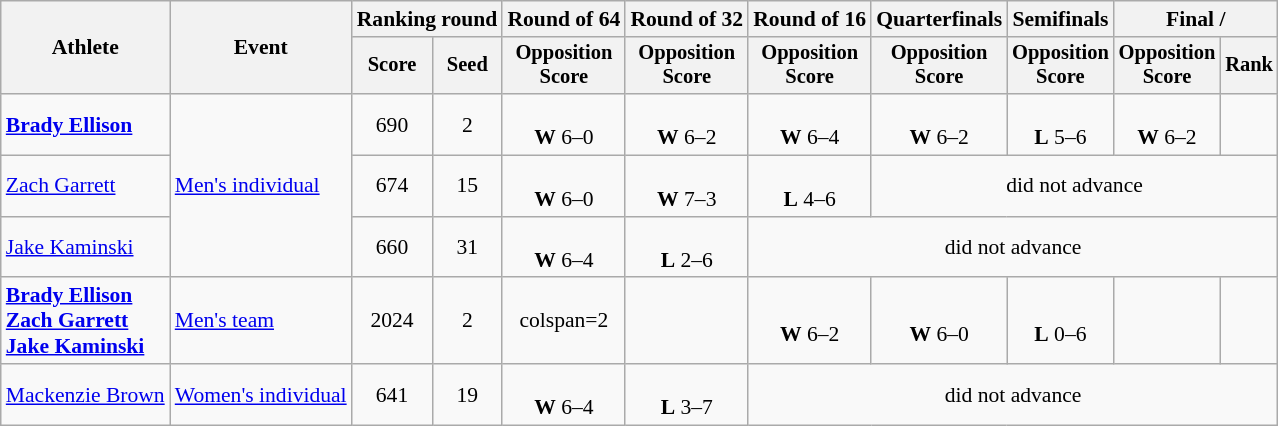<table class=wikitable style=font-size:90%;text-align:center>
<tr>
<th rowspan=2>Athlete</th>
<th rowspan=2>Event</th>
<th colspan=2>Ranking round</th>
<th>Round of 64</th>
<th>Round of 32</th>
<th>Round of 16</th>
<th>Quarterfinals</th>
<th>Semifinals</th>
<th colspan=2>Final / </th>
</tr>
<tr style=font-size:95%>
<th>Score</th>
<th>Seed</th>
<th>Opposition<br>Score</th>
<th>Opposition<br>Score</th>
<th>Opposition<br>Score</th>
<th>Opposition<br>Score</th>
<th>Opposition<br>Score</th>
<th>Opposition<br>Score</th>
<th>Rank</th>
</tr>
<tr>
<td align=left><strong><a href='#'>Brady Ellison</a></strong></td>
<td align=left rowspan=3><a href='#'>Men's individual</a></td>
<td>690</td>
<td>2</td>
<td><br><strong>W</strong> 6–0</td>
<td><br><strong>W</strong> 6–2</td>
<td><br><strong>W</strong> 6–4</td>
<td><br><strong>W</strong> 6–2</td>
<td><br><strong>L</strong> 5–6</td>
<td><br><strong>W</strong> 6–2</td>
<td></td>
</tr>
<tr>
<td align=left><a href='#'>Zach Garrett</a></td>
<td>674</td>
<td>15</td>
<td><br><strong>W</strong> 6–0</td>
<td><br><strong>W</strong> 7–3</td>
<td><br><strong>L</strong> 4–6</td>
<td colspan=4>did not advance</td>
</tr>
<tr>
<td align=left><a href='#'>Jake Kaminski</a></td>
<td>660</td>
<td>31</td>
<td><br><strong>W</strong> 6–4</td>
<td><br><strong>L</strong> 2–6</td>
<td colspan=5>did not advance</td>
</tr>
<tr>
<td align=left><strong><a href='#'>Brady Ellison</a><br><a href='#'>Zach Garrett</a><br><a href='#'>Jake Kaminski</a></strong></td>
<td align=left><a href='#'>Men's team</a></td>
<td>2024</td>
<td>2</td>
<td>colspan=2 </td>
<td></td>
<td><br><strong>W</strong> 6–2</td>
<td><br><strong>W</strong> 6–0</td>
<td><br><strong>L</strong> 0–6</td>
<td></td>
</tr>
<tr>
<td align=left><a href='#'>Mackenzie Brown</a></td>
<td align=left><a href='#'>Women's individual</a></td>
<td>641</td>
<td>19</td>
<td><br><strong>W</strong> 6–4</td>
<td><br><strong>L</strong> 3–7</td>
<td colspan=5>did not advance</td>
</tr>
</table>
